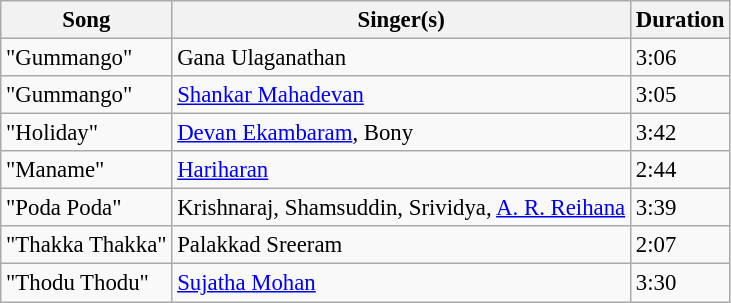<table class="wikitable" style="font-size:95%;">
<tr>
<th>Song</th>
<th>Singer(s)</th>
<th>Duration</th>
</tr>
<tr>
<td>"Gummango"</td>
<td>Gana Ulaganathan</td>
<td>3:06</td>
</tr>
<tr>
<td>"Gummango"</td>
<td><a href='#'>Shankar Mahadevan</a></td>
<td>3:05</td>
</tr>
<tr>
<td>"Holiday"</td>
<td><a href='#'>Devan Ekambaram</a>, Bony</td>
<td>3:42</td>
</tr>
<tr>
<td>"Maname"</td>
<td><a href='#'>Hariharan</a></td>
<td>2:44</td>
</tr>
<tr>
<td>"Poda Poda"</td>
<td>Krishnaraj, Shamsuddin, Srividya, <a href='#'>A. R. Reihana</a></td>
<td>3:39</td>
</tr>
<tr>
<td>"Thakka Thakka"</td>
<td>Palakkad Sreeram</td>
<td>2:07</td>
</tr>
<tr>
<td>"Thodu Thodu"</td>
<td><a href='#'>Sujatha Mohan</a></td>
<td>3:30</td>
</tr>
</table>
